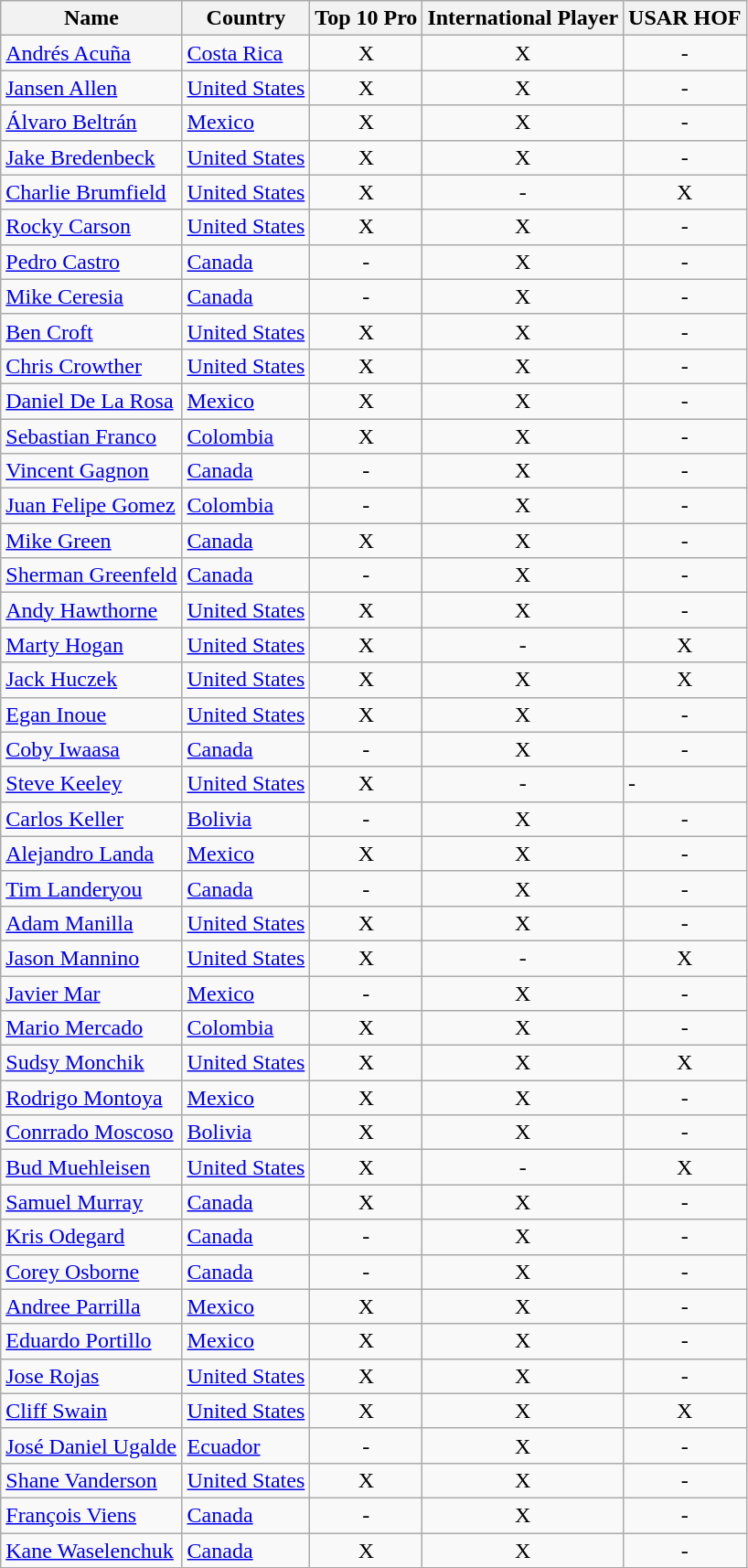<table class="wikitable sortable" border="1">
<tr>
<th scope="col">Name</th>
<th scope="col">Country</th>
<th scope="col" align=center>Top 10 Pro</th>
<th scope="col">International Player</th>
<th scope="col">USAR HOF</th>
</tr>
<tr>
<td><a href='#'>Andrés Acuña</a></td>
<td><a href='#'>Costa Rica</a> </td>
<td align=center>X</td>
<td align=center>X</td>
<td align=center>-</td>
</tr>
<tr>
<td><a href='#'>Jansen Allen</a></td>
<td><a href='#'>United States</a> </td>
<td align=center>X</td>
<td align=center>X</td>
<td align=center>-</td>
</tr>
<tr>
<td><a href='#'>Álvaro Beltrán</a></td>
<td><a href='#'>Mexico</a> </td>
<td align=center>X</td>
<td align=center>X</td>
<td align=center>-</td>
</tr>
<tr>
<td><a href='#'>Jake Bredenbeck</a></td>
<td><a href='#'>United States</a> </td>
<td align=center>X</td>
<td align=center>X</td>
<td align=center>-</td>
</tr>
<tr>
<td><a href='#'>Charlie Brumfield</a></td>
<td><a href='#'>United States</a> </td>
<td align=center>X</td>
<td align=center>-</td>
<td align=center>X</td>
</tr>
<tr>
<td><a href='#'>Rocky Carson</a></td>
<td><a href='#'>United States</a> </td>
<td align=center>X</td>
<td align=center>X</td>
<td align=center>-</td>
</tr>
<tr>
<td><a href='#'>Pedro Castro</a></td>
<td><a href='#'>Canada</a> </td>
<td align=center>-</td>
<td align=center>X</td>
<td align=center>-</td>
</tr>
<tr>
<td><a href='#'>Mike Ceresia</a></td>
<td><a href='#'>Canada</a> </td>
<td align=center>-</td>
<td align=center>X</td>
<td align=center>-</td>
</tr>
<tr>
<td><a href='#'>Ben Croft</a></td>
<td><a href='#'>United States</a> </td>
<td align=center>X</td>
<td align=center>X</td>
<td align=center>-</td>
</tr>
<tr>
<td><a href='#'>Chris Crowther</a></td>
<td><a href='#'>United States</a> </td>
<td align=center>X</td>
<td align=center>X</td>
<td align=center>-</td>
</tr>
<tr>
<td><a href='#'>Daniel De La Rosa</a></td>
<td><a href='#'>Mexico</a> </td>
<td align=center>X</td>
<td align=center>X</td>
<td align=center>-</td>
</tr>
<tr>
<td><a href='#'>Sebastian Franco</a></td>
<td><a href='#'>Colombia</a> </td>
<td align=center>X</td>
<td align=center>X</td>
<td align=center>-</td>
</tr>
<tr>
<td><a href='#'>Vincent Gagnon</a></td>
<td><a href='#'>Canada</a> </td>
<td align=center>-</td>
<td align=center>X</td>
<td align=center>-</td>
</tr>
<tr>
<td><a href='#'>Juan Felipe Gomez</a></td>
<td><a href='#'>Colombia</a> </td>
<td align=center>-</td>
<td align=center>X</td>
<td align=center>-</td>
</tr>
<tr>
<td><a href='#'>Mike Green</a></td>
<td><a href='#'>Canada</a> </td>
<td align=center>X</td>
<td align=center>X</td>
<td align=center>-</td>
</tr>
<tr>
<td><a href='#'>Sherman Greenfeld</a></td>
<td><a href='#'>Canada</a> </td>
<td align=center>-</td>
<td align=center>X</td>
<td align=center>-</td>
</tr>
<tr>
<td><a href='#'>Andy Hawthorne</a></td>
<td><a href='#'>United States</a> </td>
<td align=center>X</td>
<td align=center>X</td>
<td align=center>-</td>
</tr>
<tr>
<td><a href='#'>Marty Hogan</a></td>
<td><a href='#'>United States</a> </td>
<td align=center>X</td>
<td align=center>-</td>
<td align=center>X</td>
</tr>
<tr>
<td><a href='#'>Jack Huczek</a></td>
<td><a href='#'>United States</a> </td>
<td align=center>X</td>
<td align=center>X</td>
<td align=center>X</td>
</tr>
<tr>
<td><a href='#'>Egan Inoue</a></td>
<td><a href='#'>United States</a> </td>
<td align=center>X</td>
<td align=center>X</td>
<td align=center>-</td>
</tr>
<tr>
<td><a href='#'>Coby Iwaasa</a></td>
<td><a href='#'>Canada</a> </td>
<td align=center>-</td>
<td align=center>X</td>
<td align=center>-</td>
</tr>
<tr>
<td><a href='#'>Steve Keeley</a></td>
<td><a href='#'>United States</a> </td>
<td align=center>X</td>
<td align=center>-</td>
<td>-</td>
</tr>
<tr>
<td><a href='#'>Carlos Keller</a></td>
<td><a href='#'>Bolivia</a> </td>
<td align=center>-</td>
<td align=center>X</td>
<td align=center>-</td>
</tr>
<tr>
<td><a href='#'>Alejandro Landa</a></td>
<td><a href='#'>Mexico</a> </td>
<td align=center>X</td>
<td align=center>X</td>
<td align=center>-</td>
</tr>
<tr>
<td><a href='#'>Tim Landeryou</a></td>
<td><a href='#'>Canada</a> </td>
<td align=center>-</td>
<td align=center>X</td>
<td align=center>-</td>
</tr>
<tr>
<td><a href='#'>Adam Manilla</a></td>
<td><a href='#'>United States</a> </td>
<td align=center>X</td>
<td align=center>X</td>
<td align=center>-</td>
</tr>
<tr>
<td><a href='#'>Jason Mannino</a></td>
<td><a href='#'>United States</a> </td>
<td align=center>X</td>
<td align=center>-</td>
<td align=center>X</td>
</tr>
<tr>
<td><a href='#'>Javier Mar</a></td>
<td><a href='#'>Mexico</a> </td>
<td align=center>-</td>
<td align=center>X</td>
<td align=center>-</td>
</tr>
<tr>
<td><a href='#'>Mario Mercado</a></td>
<td><a href='#'>Colombia</a> </td>
<td align=center>X</td>
<td align=center>X</td>
<td align=center>-</td>
</tr>
<tr>
<td><a href='#'>Sudsy Monchik</a></td>
<td><a href='#'>United States</a> </td>
<td align=center>X</td>
<td align=center>X</td>
<td align=center>X</td>
</tr>
<tr>
<td><a href='#'>Rodrigo Montoya</a></td>
<td><a href='#'>Mexico</a> </td>
<td align=center>X</td>
<td align=center>X</td>
<td align=center>-</td>
</tr>
<tr>
<td><a href='#'>Conrrado Moscoso</a></td>
<td><a href='#'>Bolivia</a> </td>
<td align=center>X</td>
<td align=center>X</td>
<td align=center>-</td>
</tr>
<tr>
<td><a href='#'>Bud Muehleisen</a></td>
<td><a href='#'>United States</a> </td>
<td align=center>X</td>
<td align=center>-</td>
<td align=center>X</td>
</tr>
<tr>
<td><a href='#'>Samuel Murray</a></td>
<td><a href='#'>Canada</a> </td>
<td align=center>X</td>
<td align=center>X</td>
<td align=center>-</td>
</tr>
<tr>
<td><a href='#'>Kris Odegard</a></td>
<td><a href='#'>Canada</a> </td>
<td align=center>-</td>
<td align=center>X</td>
<td align=center>-</td>
</tr>
<tr>
<td><a href='#'>Corey Osborne</a></td>
<td><a href='#'>Canada</a> </td>
<td align=center>-</td>
<td align=center>X</td>
<td align=center>-</td>
</tr>
<tr>
<td><a href='#'>Andree Parrilla</a></td>
<td><a href='#'>Mexico</a> </td>
<td align=center>X</td>
<td align=center>X</td>
<td align=center>-</td>
</tr>
<tr>
<td><a href='#'>Eduardo Portillo</a></td>
<td><a href='#'>Mexico</a> </td>
<td align=center>X</td>
<td align=center>X</td>
<td align=center>-</td>
</tr>
<tr>
<td><a href='#'>Jose Rojas</a></td>
<td><a href='#'>United States</a> </td>
<td align=center>X</td>
<td align=center>X</td>
<td align=center>-</td>
</tr>
<tr>
<td><a href='#'>Cliff Swain</a></td>
<td><a href='#'>United States</a> </td>
<td align=center>X</td>
<td align=center>X</td>
<td align=center>X</td>
</tr>
<tr>
<td><a href='#'>José Daniel Ugalde</a></td>
<td><a href='#'>Ecuador</a> </td>
<td align=center>-</td>
<td align=center>X</td>
<td align=center>-</td>
</tr>
<tr>
<td><a href='#'>Shane Vanderson</a></td>
<td><a href='#'>United States</a> </td>
<td align=center>X</td>
<td align=center>X</td>
<td align=center>-</td>
</tr>
<tr>
<td><a href='#'>François Viens</a></td>
<td><a href='#'>Canada</a> </td>
<td align=center>-</td>
<td align=center>X</td>
<td align=center>-</td>
</tr>
<tr>
<td><a href='#'>Kane Waselenchuk</a></td>
<td><a href='#'>Canada</a> </td>
<td align=center>X</td>
<td align=center>X</td>
<td align=center>-</td>
</tr>
<tr>
</tr>
</table>
